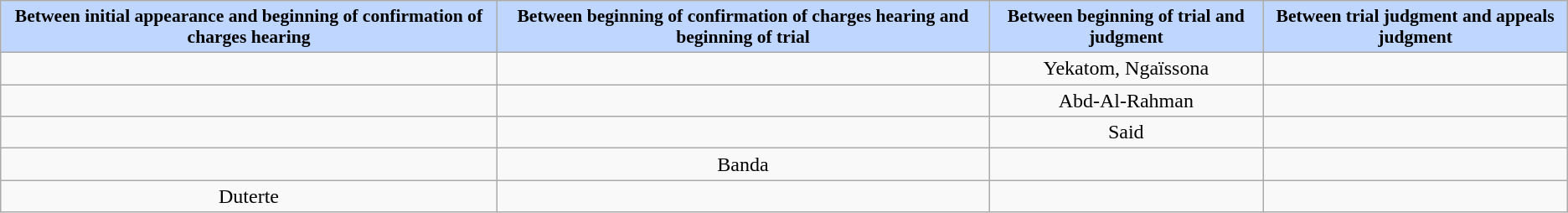<table class="wikitable">
<tr style="text-align:center; background:#bfd7ff; font-size:90%; font-weight:bold; line-height:1.2em;">
<td>Between initial appearance and beginning of confirmation of charges hearing</td>
<td>Between beginning of confirmation of charges hearing and beginning of trial</td>
<td>Between beginning of trial and judgment</td>
<td>Between trial judgment and appeals judgment</td>
</tr>
<tr style="text-align:center;">
<td></td>
<td></td>
<td>Yekatom, Ngaïssona</td>
<td></td>
</tr>
<tr style="text-align:center;">
<td></td>
<td></td>
<td>Abd-Al-Rahman</td>
<td></td>
</tr>
<tr style="text-align:center;">
<td></td>
<td></td>
<td>Said</td>
<td></td>
</tr>
<tr style="text-align:center;">
<td></td>
<td>Banda</td>
<td></td>
<td></td>
</tr>
<tr style="text-align:center;">
<td>Duterte</td>
<td></td>
<td></td>
<td></td>
</tr>
</table>
